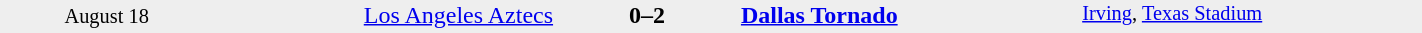<table style="width: 75%; background: #eeeeee;" cellspacing="0">
<tr>
<td style=font-size:85% align=center rowspan=3 width=15%>August 18</td>
<td width=24% align=right><a href='#'>Los Angeles Aztecs</a></td>
<td align=center width=13%><strong>0–2</strong></td>
<td width=24%><strong><a href='#'>Dallas Tornado</a></strong></td>
<td style=font-size:85% rowspan=3 valign=top><a href='#'>Irving</a>, <a href='#'>Texas Stadium</a></td>
</tr>
<tr style=font-size:85%>
<td align=right valign=top></td>
<td valign=top></td>
<td align=left valign=top></td>
</tr>
</table>
